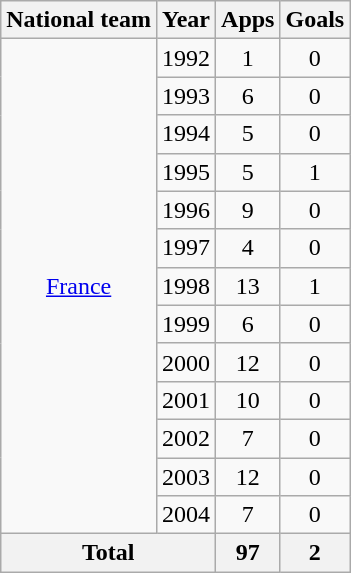<table class="wikitable" style="text-align:center">
<tr>
<th>National team</th>
<th>Year</th>
<th>Apps</th>
<th>Goals</th>
</tr>
<tr>
<td rowspan="13"><a href='#'>France</a></td>
<td>1992</td>
<td>1</td>
<td>0</td>
</tr>
<tr>
<td>1993</td>
<td>6</td>
<td>0</td>
</tr>
<tr>
<td>1994</td>
<td>5</td>
<td>0</td>
</tr>
<tr>
<td>1995</td>
<td>5</td>
<td>1</td>
</tr>
<tr>
<td>1996</td>
<td>9</td>
<td>0</td>
</tr>
<tr>
<td>1997</td>
<td>4</td>
<td>0</td>
</tr>
<tr>
<td>1998</td>
<td>13</td>
<td>1</td>
</tr>
<tr>
<td>1999</td>
<td>6</td>
<td>0</td>
</tr>
<tr>
<td>2000</td>
<td>12</td>
<td>0</td>
</tr>
<tr>
<td>2001</td>
<td>10</td>
<td>0</td>
</tr>
<tr>
<td>2002</td>
<td>7</td>
<td>0</td>
</tr>
<tr>
<td>2003</td>
<td>12</td>
<td>0</td>
</tr>
<tr>
<td>2004</td>
<td>7</td>
<td>0</td>
</tr>
<tr>
<th colspan="2">Total</th>
<th>97</th>
<th>2</th>
</tr>
</table>
